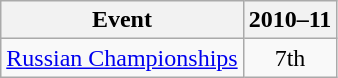<table class="wikitable" style="text-align:center">
<tr>
<th>Event</th>
<th>2010–11</th>
</tr>
<tr>
<td align=left><a href='#'>Russian Championships</a></td>
<td>7th</td>
</tr>
</table>
